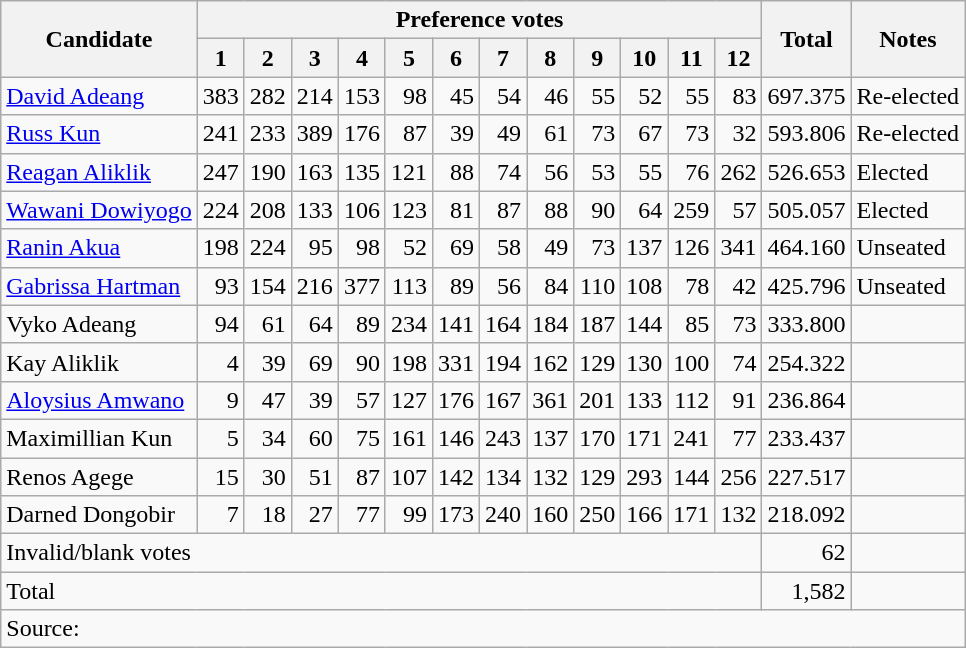<table class=wikitable style=text-align:right>
<tr>
<th rowspan=2>Candidate</th>
<th colspan=12>Preference votes</th>
<th rowspan=2>Total</th>
<th rowspan=2>Notes</th>
</tr>
<tr>
<th>1</th>
<th>2</th>
<th>3</th>
<th>4</th>
<th>5</th>
<th>6</th>
<th>7</th>
<th>8</th>
<th>9</th>
<th>10</th>
<th>11</th>
<th>12</th>
</tr>
<tr>
<td align=left><a href='#'>David Adeang</a></td>
<td>383</td>
<td>282</td>
<td>214</td>
<td>153</td>
<td>98</td>
<td>45</td>
<td>54</td>
<td>46</td>
<td>55</td>
<td>52</td>
<td>55</td>
<td>83</td>
<td>697.375</td>
<td align=left>Re-elected</td>
</tr>
<tr>
<td align=left><a href='#'>Russ Kun</a></td>
<td>241</td>
<td>233</td>
<td>389</td>
<td>176</td>
<td>87</td>
<td>39</td>
<td>49</td>
<td>61</td>
<td>73</td>
<td>67</td>
<td>73</td>
<td>32</td>
<td>593.806</td>
<td align=left>Re-elected</td>
</tr>
<tr>
<td align=left><a href='#'>Reagan Aliklik</a></td>
<td>247</td>
<td>190</td>
<td>163</td>
<td>135</td>
<td>121</td>
<td>88</td>
<td>74</td>
<td>56</td>
<td>53</td>
<td>55</td>
<td>76</td>
<td>262</td>
<td>526.653</td>
<td align=left>Elected</td>
</tr>
<tr>
<td align=left><a href='#'>Wawani Dowiyogo</a></td>
<td>224</td>
<td>208</td>
<td>133</td>
<td>106</td>
<td>123</td>
<td>81</td>
<td>87</td>
<td>88</td>
<td>90</td>
<td>64</td>
<td>259</td>
<td>57</td>
<td>505.057</td>
<td align=left>Elected</td>
</tr>
<tr>
<td align=left><a href='#'>Ranin Akua</a></td>
<td>198</td>
<td>224</td>
<td>95</td>
<td>98</td>
<td>52</td>
<td>69</td>
<td>58</td>
<td>49</td>
<td>73</td>
<td>137</td>
<td>126</td>
<td>341</td>
<td>464.160</td>
<td align=left>Unseated</td>
</tr>
<tr>
<td align=left><a href='#'>Gabrissa Hartman</a></td>
<td>93</td>
<td>154</td>
<td>216</td>
<td>377</td>
<td>113</td>
<td>89</td>
<td>56</td>
<td>84</td>
<td>110</td>
<td>108</td>
<td>78</td>
<td>42</td>
<td>425.796</td>
<td align=left>Unseated</td>
</tr>
<tr>
<td align=left>Vyko Adeang</td>
<td>94</td>
<td>61</td>
<td>64</td>
<td>89</td>
<td>234</td>
<td>141</td>
<td>164</td>
<td>184</td>
<td>187</td>
<td>144</td>
<td>85</td>
<td>73</td>
<td>333.800</td>
<td></td>
</tr>
<tr>
<td align=left>Kay Aliklik</td>
<td>4</td>
<td>39</td>
<td>69</td>
<td>90</td>
<td>198</td>
<td>331</td>
<td>194</td>
<td>162</td>
<td>129</td>
<td>130</td>
<td>100</td>
<td>74</td>
<td>254.322</td>
<td></td>
</tr>
<tr>
<td align=left><a href='#'>Aloysius Amwano</a></td>
<td>9</td>
<td>47</td>
<td>39</td>
<td>57</td>
<td>127</td>
<td>176</td>
<td>167</td>
<td>361</td>
<td>201</td>
<td>133</td>
<td>112</td>
<td>91</td>
<td>236.864</td>
<td></td>
</tr>
<tr>
<td align=left>Maximillian Kun</td>
<td>5</td>
<td>34</td>
<td>60</td>
<td>75</td>
<td>161</td>
<td>146</td>
<td>243</td>
<td>137</td>
<td>170</td>
<td>171</td>
<td>241</td>
<td>77</td>
<td>233.437</td>
<td></td>
</tr>
<tr>
<td align=left>Renos Agege</td>
<td>15</td>
<td>30</td>
<td>51</td>
<td>87</td>
<td>107</td>
<td>142</td>
<td>134</td>
<td>132</td>
<td>129</td>
<td>293</td>
<td>144</td>
<td>256</td>
<td>227.517</td>
<td></td>
</tr>
<tr>
<td align=left>Darned Dongobir</td>
<td>7</td>
<td>18</td>
<td>27</td>
<td>77</td>
<td>99</td>
<td>173</td>
<td>240</td>
<td>160</td>
<td>250</td>
<td>166</td>
<td>171</td>
<td>132</td>
<td>218.092</td>
<td></td>
</tr>
<tr>
<td align=left colspan=13>Invalid/blank votes</td>
<td>62</td>
<td></td>
</tr>
<tr>
<td align=left colspan=13>Total</td>
<td>1,582</td>
<td></td>
</tr>
<tr>
<td align=left colspan=21>Source: </td>
</tr>
</table>
